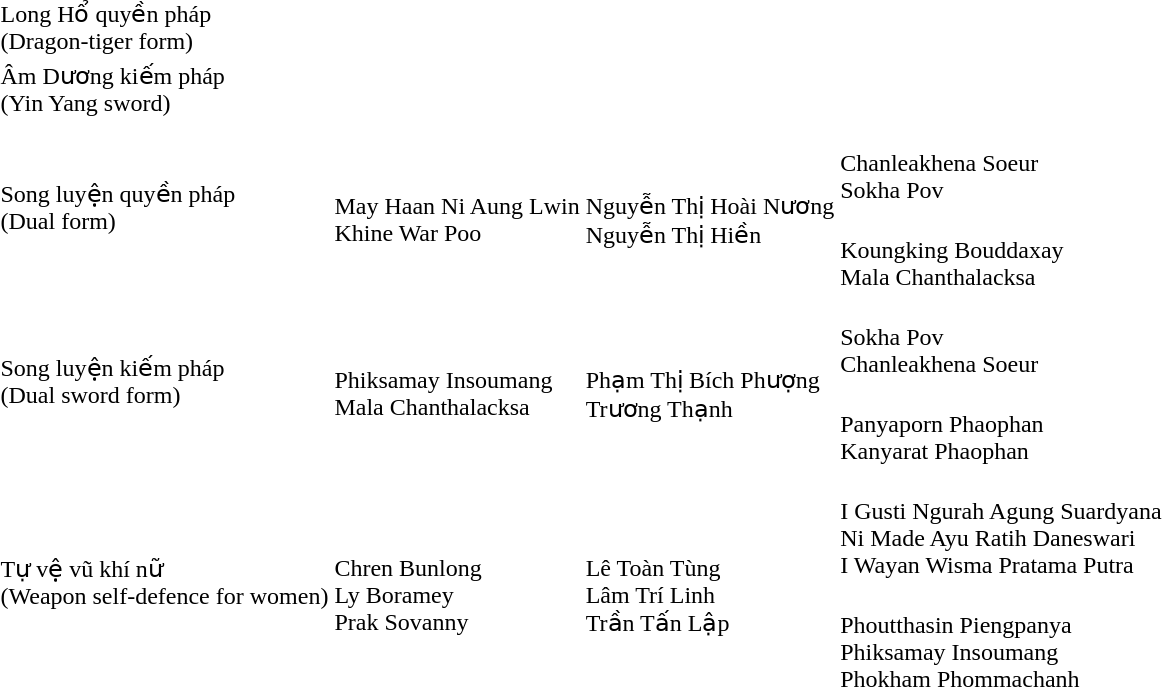<table>
<tr>
<td rowspan=2>Long Hổ quyền pháp<br>(Dragon-tiger form)</td>
<td rowspan=2></td>
<td rowspan=2></td>
<td></td>
</tr>
<tr>
<td></td>
</tr>
<tr>
<td rowspan=2>Âm Dương kiếm pháp<br>(Yin Yang sword)</td>
<td rowspan=2></td>
<td rowspan=2></td>
<td></td>
</tr>
<tr>
<td></td>
</tr>
<tr>
<td rowspan=2>Song luyện quyền pháp<br>(Dual form)</td>
<td rowspan=2><br>May Haan Ni Aung Lwin<br>Khine War Poo</td>
<td rowspan=2><br>Nguyễn Thị Hoài Nương<br>Nguyễn Thị Hiền</td>
<td><br>Chanleakhena Soeur<br>Sokha Pov</td>
</tr>
<tr>
<td><br>Koungking Bouddaxay<br>Mala Chanthalacksa</td>
</tr>
<tr>
<td rowspan=2>Song luyện kiếm pháp<br>(Dual sword form)</td>
<td rowspan=2><br>Phiksamay Insoumang<br>Mala Chanthalacksa</td>
<td rowspan=2><br>Phạm Thị Bích Phượng<br>Trương Thạnh</td>
<td><br>Sokha Pov<br>Chanleakhena Soeur</td>
</tr>
<tr>
<td><br>Panyaporn Phaophan<br>Kanyarat Phaophan</td>
</tr>
<tr>
<td rowspan=2>Tự vệ vũ khí nữ<br>(Weapon self-defence for women)</td>
<td rowspan=2><br>Chren Bunlong<br>Ly Boramey<br>Prak Sovanny</td>
<td rowspan=2><br>Lê Toàn Tùng<br>Lâm Trí Linh<br>Trần Tấn Lập</td>
<td><br>I Gusti Ngurah Agung Suardyana<br>Ni Made Ayu Ratih Daneswari<br>I Wayan Wisma Pratama Putra</td>
</tr>
<tr>
<td><br>Phoutthasin Piengpanya<br>Phiksamay Insoumang<br>Phokham Phommachanh</td>
</tr>
</table>
